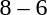<table style="text-align:center">
<tr>
<th width=200></th>
<th width=100></th>
<th width=200></th>
</tr>
<tr>
<td align=right><strong></strong></td>
<td>8 – 6</td>
<td align=left></td>
</tr>
</table>
